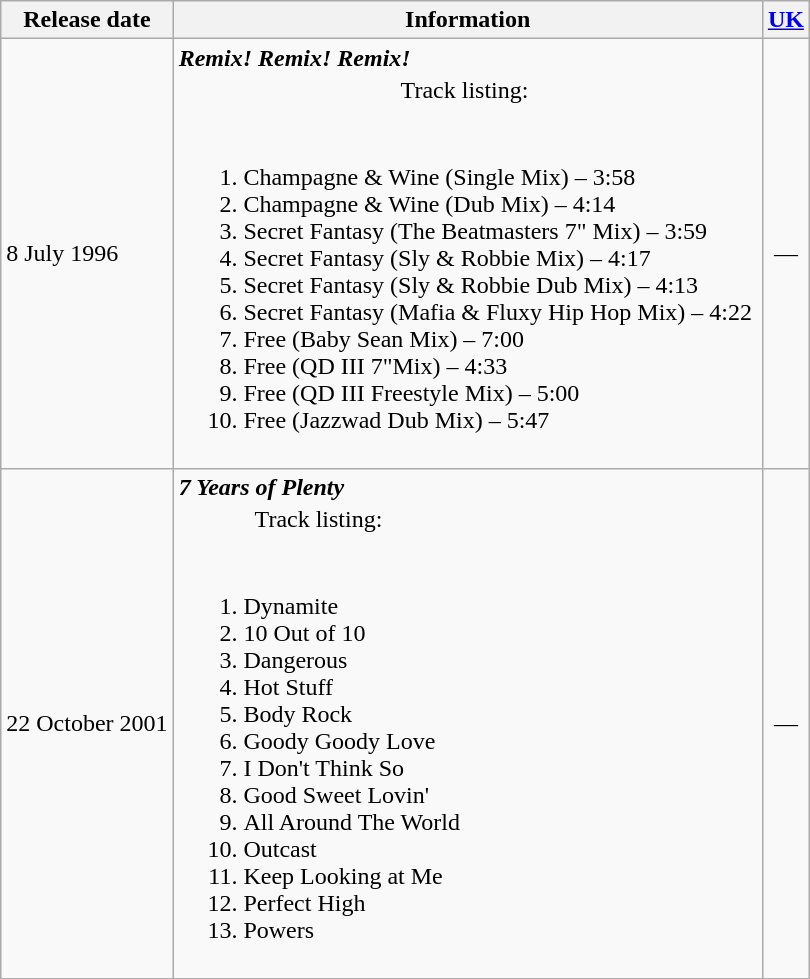<table class="wikitable">
<tr>
<th>Release date</th>
<th>Information</th>
<th><a href='#'>UK</a></th>
</tr>
<tr>
<td>8 July 1996</td>
<td><strong><em>Remix! Remix! Remix!</em></strong><br><table class="wikitable collapsible collapsed" style="font-size: 100%; margin: 0px; padding: 0px; border: transparent none">
<tr>
<th style="background: transparent; border: transparent none; font-weight: normal">      Track listing:       </th>
</tr>
<tr>
<td style="background: transparent; border: transparent none"><br><ol><li>Champagne & Wine (Single Mix) – 3:58</li><li>Champagne & Wine (Dub Mix) – 4:14</li><li>Secret Fantasy (The Beatmasters 7" Mix) – 3:59</li><li>Secret Fantasy (Sly & Robbie Mix) – 4:17</li><li>Secret Fantasy (Sly & Robbie Dub Mix) – 4:13</li><li>Secret Fantasy (Mafia & Fluxy Hip Hop Mix) – 4:22</li><li>Free (Baby Sean Mix) – 7:00</li><li>Free (QD III 7"Mix) – 4:33</li><li>Free (QD III Freestyle Mix) – 5:00</li><li>Free (Jazzwad Dub Mix) – 5:47</li></ol></td>
</tr>
</table>
</td>
<td style="text-align:center;">—</td>
</tr>
<tr>
<td>22 October 2001</td>
<td><strong><em>7 Years of Plenty</em></strong><br><table class="wikitable collapsible collapsed" style="font-size: 100%; margin: 0px; padding: 0px; border: transparent none">
<tr>
<th style="background: transparent; border: transparent none; font-weight: normal">      Track listing:       </th>
</tr>
<tr>
<td style="background: transparent; border: transparent none"><br><ol><li>Dynamite</li><li>10 Out of 10</li><li>Dangerous</li><li>Hot Stuff</li><li>Body Rock</li><li>Goody Goody Love</li><li>I Don't Think So</li><li>Good Sweet Lovin'</li><li>All Around The World</li><li>Outcast</li><li>Keep Looking at Me</li><li>Perfect High</li><li>Powers</li></ol></td>
</tr>
</table>
</td>
<td style="text-align:center;">—</td>
</tr>
<tr>
</tr>
</table>
